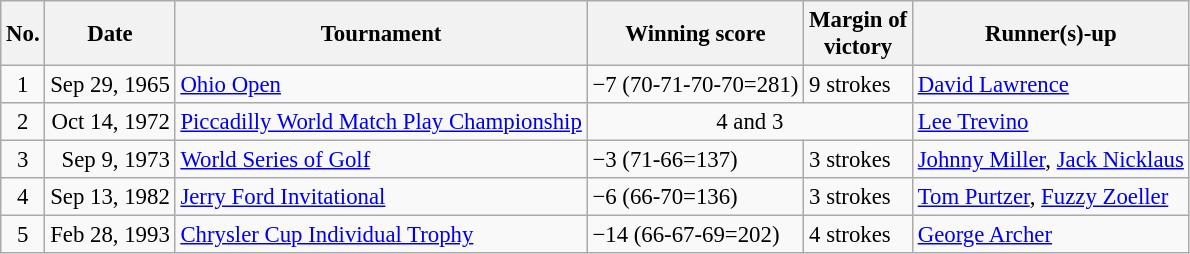<table class="wikitable" style="font-size:95%;">
<tr>
<th>No.</th>
<th>Date</th>
<th>Tournament</th>
<th>Winning score</th>
<th>Margin of<br>victory</th>
<th>Runner(s)-up</th>
</tr>
<tr>
<td align=center>1</td>
<td align=right>Sep 29, 1965</td>
<td><a href='#'>Ohio Open</a></td>
<td>−7 (70-71-70-70=281)</td>
<td>9 strokes</td>
<td> <a href='#'>David Lawrence</a></td>
</tr>
<tr>
<td align=center>2</td>
<td align=right>Oct 14, 1972</td>
<td><a href='#'>Piccadilly World Match Play Championship</a></td>
<td colspan=2 align=center>4 and 3</td>
<td> <a href='#'>Lee Trevino</a></td>
</tr>
<tr>
<td align=center>3</td>
<td align=right>Sep 9, 1973</td>
<td><a href='#'>World Series of Golf</a></td>
<td>−3 (71-66=137)</td>
<td>3 strokes</td>
<td> <a href='#'>Johnny Miller</a>,  <a href='#'>Jack Nicklaus</a></td>
</tr>
<tr>
<td align=center>4</td>
<td align=right>Sep 13, 1982</td>
<td><a href='#'>Jerry Ford Invitational</a></td>
<td>−6 (66-70=136)</td>
<td>3 strokes</td>
<td> <a href='#'>Tom Purtzer</a>,  <a href='#'>Fuzzy Zoeller</a></td>
</tr>
<tr>
<td align=center>5</td>
<td align=right>Feb 28, 1993</td>
<td><a href='#'>Chrysler Cup Individual Trophy</a></td>
<td>−14 (66-67-69=202)</td>
<td>4 strokes</td>
<td> <a href='#'>George Archer</a></td>
</tr>
</table>
